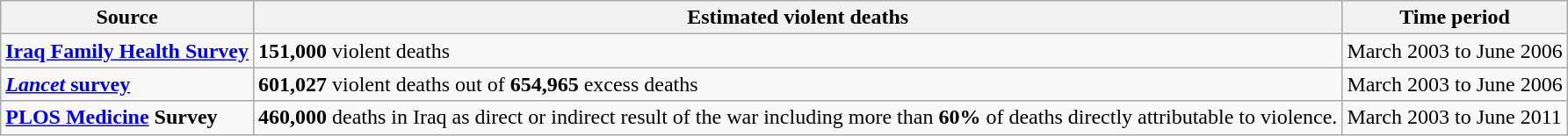<table class="wikitable sortable">
<tr>
<th class="unsortable">Source</th>
<th data-sort-type="number">Estimated violent deaths</th>
<th class="unsortable">Time period</th>
</tr>
<tr valign=top>
<td><strong><a href='#'>Iraq Family Health Survey</a></strong></td>
<td><strong>151,000</strong> violent deaths</td>
<td>March 2003 to June 2006</td>
</tr>
<tr valign=top>
<td><strong><a href='#'><em>Lancet</em> survey</a></strong></td>
<td><strong>601,027</strong> violent deaths out of <strong>654,965</strong> excess deaths</td>
<td>March 2003 to June 2006</td>
</tr>
<tr valign=top>
<td><strong><a href='#'>PLOS Medicine</a> Survey</strong></td>
<td><strong>460,000</strong> deaths in Iraq as direct or indirect result of the war including more than <strong> 60%</strong> of deaths directly attributable to violence.</td>
<td>March 2003 to June 2011</td>
</tr>
</table>
